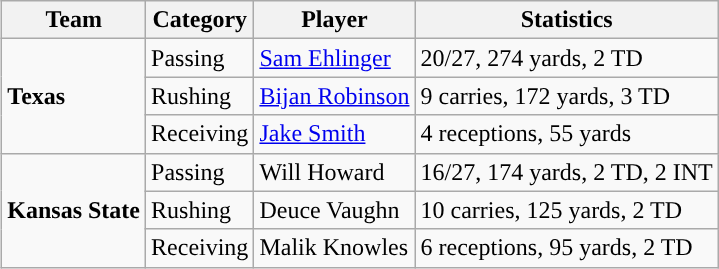<table class="wikitable" style="float: right;">
<tr>
<th>Team</th>
<th>Category</th>
<th>Player</th>
<th>Statistics</th>
</tr>
<tr>
<td rowspan=3><strong>Texas</strong></td>
<td>Passing</td>
<td><a href='#'>Sam Ehlinger</a></td>
<td>20/27, 274 yards, 2 TD</td>
</tr>
<tr>
<td>Rushing</td>
<td><a href='#'>Bijan Robinson</a></td>
<td>9 carries, 172 yards, 3 TD</td>
</tr>
<tr>
<td>Receiving</td>
<td><a href='#'>Jake Smith</a></td>
<td>4 receptions, 55 yards</td>
</tr>
<tr>
<td rowspan=3><strong>Kansas State</strong></td>
<td>Passing</td>
<td>Will Howard</td>
<td>16/27, 174 yards, 2 TD, 2 INT</td>
</tr>
<tr>
<td>Rushing</td>
<td>Deuce Vaughn</td>
<td>10 carries, 125 yards, 2 TD</td>
</tr>
<tr>
<td>Receiving</td>
<td>Malik Knowles</td>
<td>6 receptions, 95 yards, 2 TD</td>
</tr>
</table>
